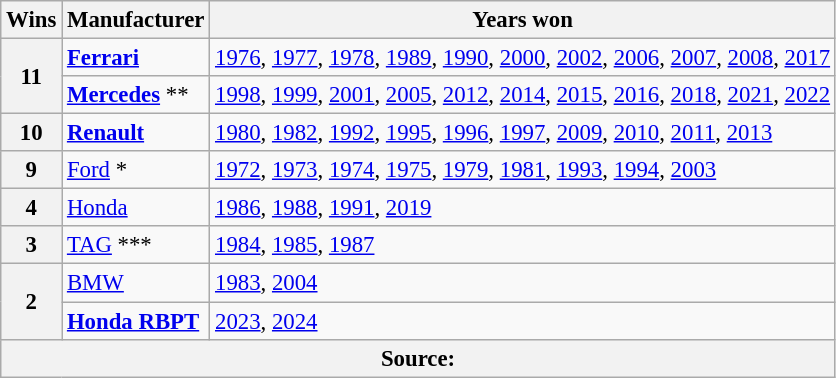<table class="wikitable" style="font-size: 95%">
<tr>
<th>Wins</th>
<th>Manufacturer</th>
<th>Years won</th>
</tr>
<tr>
<th rowspan="2">11</th>
<td> <strong><a href='#'>Ferrari</a></strong></td>
<td><a href='#'>1976</a>, <a href='#'>1977</a>, <a href='#'>1978</a>, <a href='#'>1989</a>, <a href='#'>1990</a>, <a href='#'>2000</a>, <a href='#'>2002</a>, <a href='#'>2006</a>, <a href='#'>2007</a>, <a href='#'>2008</a>, <a href='#'>2017</a></td>
</tr>
<tr>
<td> <strong><a href='#'>Mercedes</a></strong> **</td>
<td><a href='#'>1998</a>, <a href='#'>1999</a>, <a href='#'>2001</a>, <a href='#'>2005</a>, <a href='#'>2012</a>, <a href='#'>2014</a>, <a href='#'>2015</a>, <a href='#'>2016</a>, <a href='#'>2018</a>, <a href='#'>2021</a>, <a href='#'>2022</a></td>
</tr>
<tr>
<th>10</th>
<td><strong> <a href='#'>Renault</a></strong></td>
<td><a href='#'>1980</a>, <a href='#'>1982</a>, <a href='#'>1992</a>, <a href='#'>1995</a>, <a href='#'>1996</a>, <a href='#'>1997</a>, <a href='#'>2009</a>, <a href='#'>2010</a>, <a href='#'>2011</a>, <a href='#'>2013</a></td>
</tr>
<tr>
<th>9</th>
<td> <a href='#'>Ford</a> *</td>
<td><span><a href='#'>1972</a></span>, <a href='#'>1973</a>, <a href='#'>1974</a>, <a href='#'>1975</a>, <a href='#'>1979</a>, <a href='#'>1981</a>, <a href='#'>1993</a>, <a href='#'>1994</a>, <a href='#'>2003</a></td>
</tr>
<tr>
<th>4</th>
<td> <a href='#'>Honda</a></td>
<td><a href='#'>1986</a>, <a href='#'>1988</a>, <a href='#'>1991</a>, <a href='#'>2019</a></td>
</tr>
<tr>
<th>3</th>
<td> <a href='#'>TAG</a> ***</td>
<td><a href='#'>1984</a>, <a href='#'>1985</a>, <a href='#'>1987</a></td>
</tr>
<tr>
<th rowspan="2">2</th>
<td> <a href='#'>BMW</a></td>
<td><a href='#'>1983</a>, <a href='#'>2004</a></td>
</tr>
<tr>
<td> <strong><a href='#'>Honda RBPT</a></strong></td>
<td><a href='#'>2023</a>, <a href='#'>2024</a></td>
</tr>
<tr>
<th colspan=3>Source:</th>
</tr>
</table>
